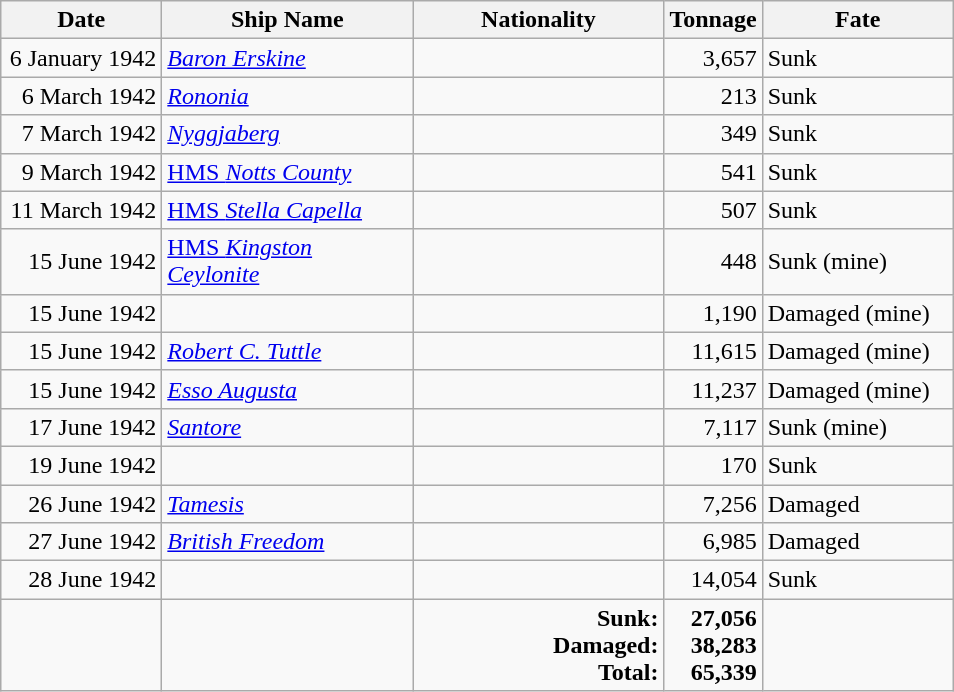<table class="wikitable sortable">
<tr>
<th style="width:100px;">Date</th>
<th style="width:160px;">Ship Name</th>
<th style="width:160px;">Nationality</th>
<th style="width:25px;">Tonnage</th>
<th style="width:120px;">Fate</th>
</tr>
<tr>
<td align="right">6 January 1942</td>
<td align="left"><a href='#'><em>Baron Erskine</em></a></td>
<td align="left"></td>
<td align="right">3,657</td>
<td align="left">Sunk</td>
</tr>
<tr>
<td align="right">6 March 1942</td>
<td align="left"><em><a href='#'>Rononia</a></em></td>
<td align="left"></td>
<td align="right">213</td>
<td align="left">Sunk</td>
</tr>
<tr>
<td align="right">7 March 1942</td>
<td align="left"><a href='#'><em>Nyggjaberg</em></a></td>
<td align="left"></td>
<td align="right">349</td>
<td align="left">Sunk</td>
</tr>
<tr>
<td align="right">9 March 1942</td>
<td align="left"><a href='#'>HMS <em>Notts County</em></a></td>
<td align="left"></td>
<td align="right">541</td>
<td align="left">Sunk</td>
</tr>
<tr>
<td align="right">11 March 1942</td>
<td align="left"><a href='#'>HMS <em>Stella Capella</em></a></td>
<td align="left"></td>
<td align="right">507</td>
<td align="left">Sunk</td>
</tr>
<tr>
<td align="right">15 June 1942</td>
<td align="left"><a href='#'>HMS <em>Kingston Ceylonite</em></a></td>
<td align="left"></td>
<td align="right">448</td>
<td align="left">Sunk (mine)</td>
</tr>
<tr>
<td align="right">15 June 1942</td>
<td align="left"></td>
<td align="left"></td>
<td align="right">1,190</td>
<td align="left">Damaged (mine)</td>
</tr>
<tr>
<td align="right">15 June 1942</td>
<td align="left"><a href='#'><em>Robert C. Tuttle</em></a></td>
<td align="left"></td>
<td align="right">11,615</td>
<td align="left">Damaged (mine)</td>
</tr>
<tr>
<td align="right">15 June 1942</td>
<td align="left"><a href='#'><em>Esso Augusta</em></a></td>
<td align="left"></td>
<td align="right">11,237</td>
<td align="left">Damaged (mine)</td>
</tr>
<tr>
<td align="right">17 June 1942</td>
<td align="left"><a href='#'><em>Santore</em></a></td>
<td align="left"></td>
<td align="right">7,117</td>
<td align="left">Sunk (mine)</td>
</tr>
<tr>
<td align="right">19 June 1942</td>
<td align="left"></td>
<td align="left"></td>
<td align="right">170</td>
<td align="left">Sunk</td>
</tr>
<tr>
<td align="right">26 June 1942</td>
<td align="left"><a href='#'><em>Tamesis</em></a></td>
<td align="left"></td>
<td align="right">7,256</td>
<td align="left">Damaged</td>
</tr>
<tr>
<td align="right">27 June 1942</td>
<td align="left"><a href='#'><em>British Freedom</em></a></td>
<td align="left"></td>
<td align="right">6,985</td>
<td align="left">Damaged</td>
</tr>
<tr>
<td align="right">28 June 1942</td>
<td align="left"></td>
<td align="left"></td>
<td align="right">14,054</td>
<td align="left">Sunk</td>
</tr>
<tr>
<td></td>
<td></td>
<td align="right"><strong>Sunk:<br>Damaged:<br>Total:</strong></td>
<td align="right"><strong>27,056<br>38,283<br>65,339</strong></td>
</tr>
</table>
